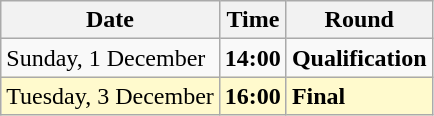<table class="wikitable">
<tr>
<th>Date</th>
<th>Time</th>
<th>Round</th>
</tr>
<tr>
<td>Sunday, 1 December</td>
<td><strong>14:00</strong></td>
<td><strong>Qualification</strong></td>
</tr>
<tr>
<td style=background:lemonchiffon>Tuesday, 3 December</td>
<td style=background:lemonchiffon><strong>16:00</strong></td>
<td style=background:lemonchiffon><strong>Final</strong></td>
</tr>
</table>
